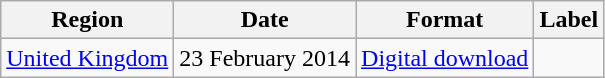<table class=wikitable>
<tr>
<th>Region</th>
<th>Date</th>
<th>Format</th>
<th>Label</th>
</tr>
<tr>
<td><a href='#'>United Kingdom</a></td>
<td>23 February 2014</td>
<td><a href='#'>Digital download</a></td>
<td></td>
</tr>
</table>
